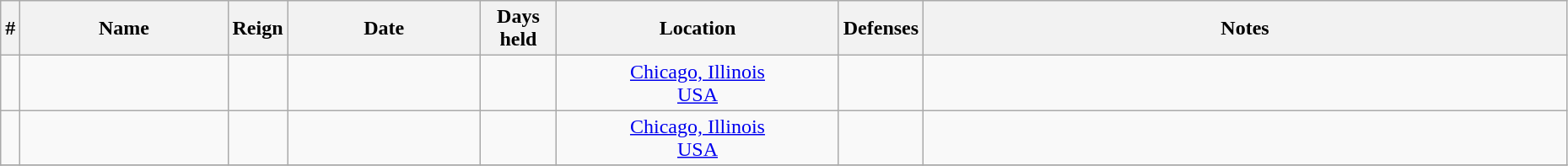<table class="wikitable sortable" width=98% style="text-align:center;">
<tr>
<th width=0%>#</th>
<th width=14%>Name</th>
<th width=0%>Reign</th>
<th width=13%>Date</th>
<th width=5%>Days<br>held</th>
<th width=19%>Location</th>
<th width=5%>Defenses</th>
<th width=44% class="unsortable">Notes</th>
</tr>
<tr>
<td></td>
<td></td>
<td></td>
<td></td>
<td></td>
<td><a href='#'>Chicago, Illinois</a><br><a href='#'>USA</a></td>
<td></td>
<td align=left></td>
</tr>
<tr>
<td></td>
<td></td>
<td></td>
<td></td>
<td></td>
<td><a href='#'>Chicago, Illinois</a><br><a href='#'>USA</a></td>
<td></td>
<td align=left></td>
</tr>
<tr>
</tr>
</table>
